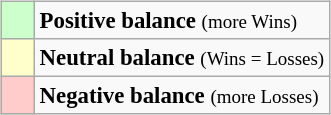<table class="wikitable" style="float:right; font-size:95%">
<tr>
<td style="background:#ccffcc;">    </td>
<td><strong>Positive balance</strong> <small>(more Wins)</small></td>
</tr>
<tr>
<td style="background:#ffffcc;">    </td>
<td><strong>Neutral balance</strong> <small>(Wins = Losses)</small></td>
</tr>
<tr>
<td style="background:#ffcccc;">    </td>
<td><strong>Negative balance</strong> <small>(more Losses)</small></td>
</tr>
</table>
